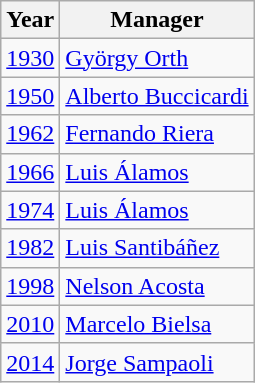<table class="wikitable">
<tr>
<th>Year</th>
<th>Manager</th>
</tr>
<tr>
<td align=center><a href='#'>1930</a></td>
<td> <a href='#'>György Orth</a></td>
</tr>
<tr>
<td align=center><a href='#'>1950</a></td>
<td> <a href='#'>Alberto Buccicardi</a></td>
</tr>
<tr>
<td align=center><a href='#'>1962</a></td>
<td> <a href='#'>Fernando Riera</a></td>
</tr>
<tr>
<td align=center><a href='#'>1966</a></td>
<td> <a href='#'>Luis Álamos</a></td>
</tr>
<tr>
<td align=center><a href='#'>1974</a></td>
<td> <a href='#'>Luis Álamos</a></td>
</tr>
<tr>
<td align=center><a href='#'>1982</a></td>
<td> <a href='#'>Luis Santibáñez</a></td>
</tr>
<tr>
<td align=center><a href='#'>1998</a></td>
<td>  <a href='#'>Nelson Acosta</a></td>
</tr>
<tr>
<td align=center><a href='#'>2010</a></td>
<td> <a href='#'>Marcelo Bielsa</a></td>
</tr>
<tr>
<td align=center><a href='#'>2014</a></td>
<td> <a href='#'>Jorge Sampaoli</a></td>
</tr>
</table>
